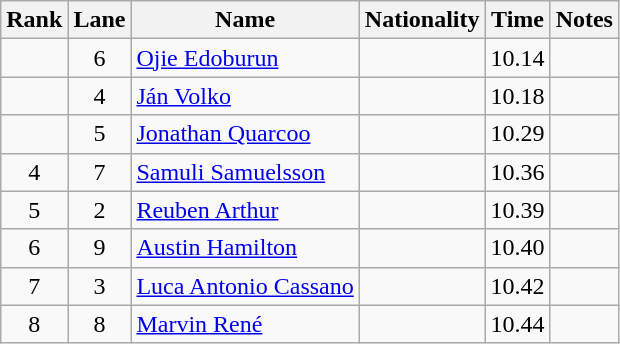<table class="wikitable sortable" style="text-align:center">
<tr>
<th>Rank</th>
<th>Lane</th>
<th>Name</th>
<th>Nationality</th>
<th>Time</th>
<th>Notes</th>
</tr>
<tr>
<td></td>
<td>6</td>
<td align=left><a href='#'>Ojie Edoburun</a></td>
<td align=left></td>
<td>10.14</td>
<td></td>
</tr>
<tr>
<td></td>
<td>4</td>
<td align=left><a href='#'>Ján Volko</a></td>
<td align=left></td>
<td>10.18</td>
<td></td>
</tr>
<tr>
<td></td>
<td>5</td>
<td align=left><a href='#'>Jonathan Quarcoo</a></td>
<td align=left></td>
<td>10.29</td>
<td></td>
</tr>
<tr>
<td>4</td>
<td>7</td>
<td align=left><a href='#'>Samuli Samuelsson</a></td>
<td align=left></td>
<td>10.36</td>
<td></td>
</tr>
<tr>
<td>5</td>
<td>2</td>
<td align=left><a href='#'>Reuben Arthur</a></td>
<td align=left></td>
<td>10.39</td>
<td></td>
</tr>
<tr>
<td>6</td>
<td>9</td>
<td align=left><a href='#'>Austin Hamilton</a></td>
<td align=left></td>
<td>10.40</td>
<td></td>
</tr>
<tr>
<td>7</td>
<td>3</td>
<td align=left><a href='#'>Luca Antonio Cassano</a></td>
<td align=left></td>
<td>10.42</td>
<td></td>
</tr>
<tr>
<td>8</td>
<td>8</td>
<td align=left><a href='#'>Marvin René</a></td>
<td align=left></td>
<td>10.44</td>
<td></td>
</tr>
</table>
